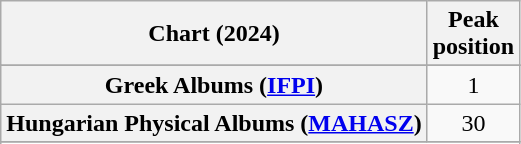<table class="wikitable sortable plainrowheaders" style="text-align:center">
<tr>
<th scope="col">Chart (2024)</th>
<th scope="col">Peak<br>position</th>
</tr>
<tr>
</tr>
<tr>
<th scope="row">Greek Albums (<a href='#'>IFPI</a>)</th>
<td>1</td>
</tr>
<tr>
<th scope="row">Hungarian Physical Albums (<a href='#'>MAHASZ</a>)</th>
<td>30</td>
</tr>
<tr>
</tr>
<tr>
</tr>
<tr>
</tr>
</table>
